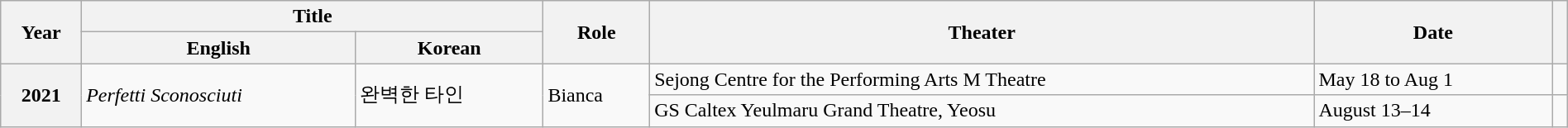<table class="wikitable plainrowheaders" style="text-align:left; font-size:100%; padding:0 auto; width:100%; margin:auto">
<tr>
<th rowspan="2" scope="col">Year</th>
<th colspan="2" scope="col">Title</th>
<th rowspan="2" scope="col">Role</th>
<th rowspan="2" scope="col">Theater</th>
<th rowspan="2" scope="col">Date</th>
<th rowspan="2" scope="col" class="unsortable"></th>
</tr>
<tr>
<th>English</th>
<th>Korean</th>
</tr>
<tr>
<th rowspan="2" scope="row">2021</th>
<td rowspan="2"><em>Perfetti Sconosciuti</em></td>
<td rowspan="2">완벽한 타인</td>
<td rowspan="2">Bianca</td>
<td>Sejong Centre for the Performing Arts M Theatre</td>
<td>May 18 to Aug 1</td>
<td></td>
</tr>
<tr>
<td>GS Caltex Yeulmaru Grand Theatre, Yeosu</td>
<td>August 13–14</td>
<td></td>
</tr>
</table>
